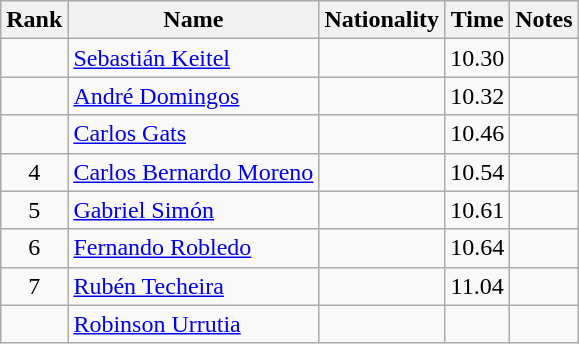<table class="wikitable sortable" style="text-align:center">
<tr>
<th>Rank</th>
<th>Name</th>
<th>Nationality</th>
<th>Time</th>
<th>Notes</th>
</tr>
<tr>
<td></td>
<td align=left><a href='#'>Sebastián Keitel</a></td>
<td align=left></td>
<td>10.30</td>
<td></td>
</tr>
<tr>
<td></td>
<td align=left><a href='#'>André Domingos</a></td>
<td align=left></td>
<td>10.32</td>
<td></td>
</tr>
<tr>
<td></td>
<td align=left><a href='#'>Carlos Gats</a></td>
<td align=left></td>
<td>10.46</td>
<td></td>
</tr>
<tr>
<td>4</td>
<td align=left><a href='#'>Carlos Bernardo Moreno</a></td>
<td align=left></td>
<td>10.54</td>
<td></td>
</tr>
<tr>
<td>5</td>
<td align=left><a href='#'>Gabriel Simón</a></td>
<td align=left></td>
<td>10.61</td>
<td></td>
</tr>
<tr>
<td>6</td>
<td align=left><a href='#'>Fernando Robledo</a></td>
<td align=left></td>
<td>10.64</td>
<td></td>
</tr>
<tr>
<td>7</td>
<td align=left><a href='#'>Rubén Techeira</a></td>
<td align=left></td>
<td>11.04</td>
<td></td>
</tr>
<tr>
<td></td>
<td align=left><a href='#'>Robinson Urrutia</a></td>
<td align=left></td>
<td></td>
<td></td>
</tr>
</table>
